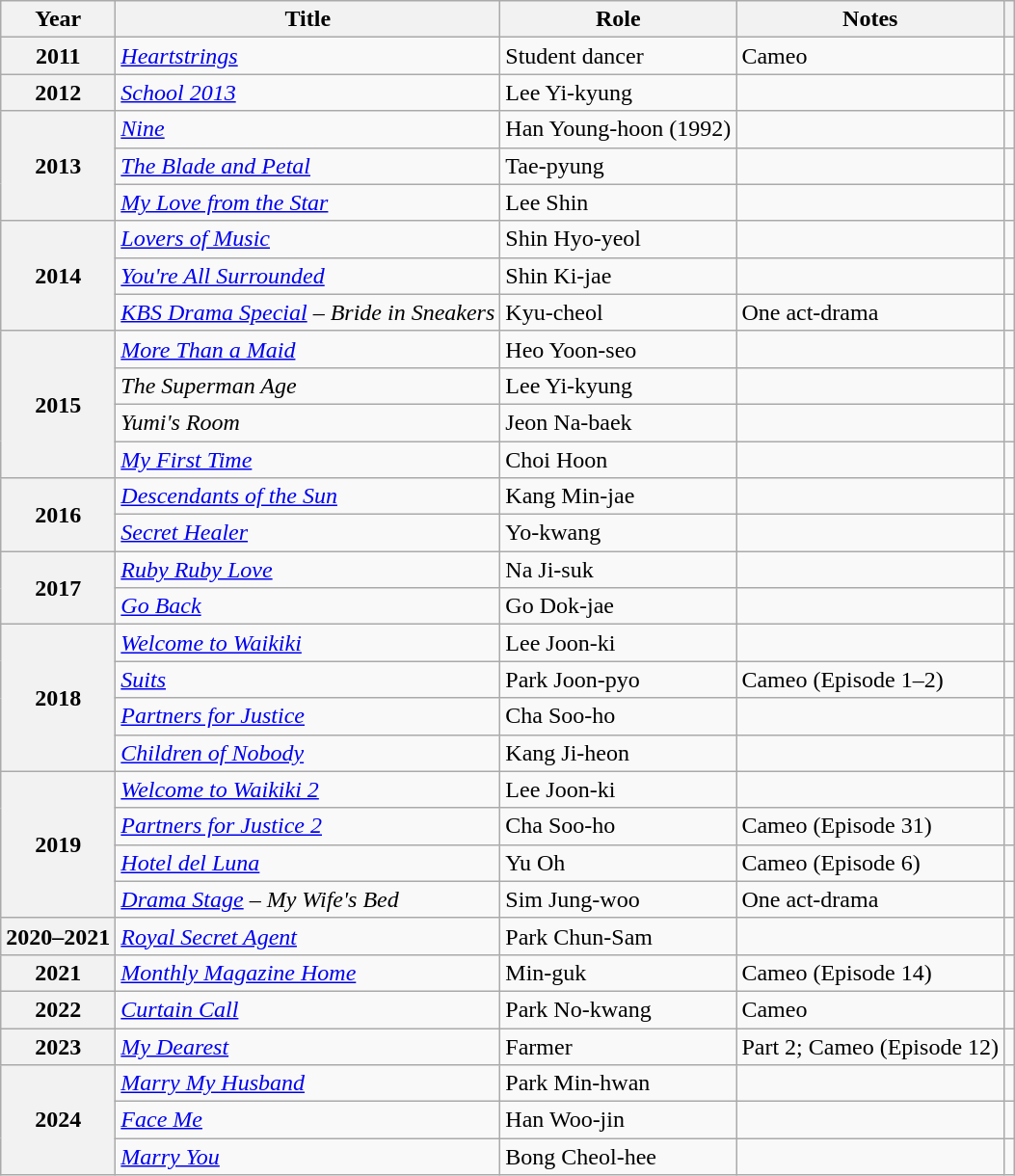<table class="wikitable sortable plainrowheaders">
<tr>
<th scope="col">Year</th>
<th scope="col">Title</th>
<th scope="col">Role</th>
<th scope="col">Notes</th>
<th scope="col" class="unsortable"></th>
</tr>
<tr>
<th scope="row">2011</th>
<td><em><a href='#'>Heartstrings</a></em></td>
<td>Student dancer</td>
<td>Cameo</td>
<td style="text-align:center"></td>
</tr>
<tr>
<th scope="row">2012</th>
<td><em><a href='#'>School 2013</a></em></td>
<td>Lee Yi-kyung</td>
<td></td>
<td style="text-align:center"></td>
</tr>
<tr>
<th scope="row" rowspan=3>2013</th>
<td><em><a href='#'>Nine</a></em></td>
<td>Han Young-hoon (1992)</td>
<td></td>
<td style="text-align:center"></td>
</tr>
<tr>
<td><em><a href='#'>The Blade and Petal</a></em></td>
<td>Tae-pyung</td>
<td></td>
<td style="text-align:center"></td>
</tr>
<tr>
<td><em><a href='#'>My Love from the Star</a></em></td>
<td>Lee Shin</td>
<td></td>
<td style="text-align:center"></td>
</tr>
<tr>
<th scope="row" rowspan=3>2014</th>
<td><em><a href='#'>Lovers of Music</a></em></td>
<td>Shin Hyo-yeol</td>
<td></td>
<td style="text-align:center"></td>
</tr>
<tr>
<td><em><a href='#'>You're All Surrounded</a></em></td>
<td>Shin Ki-jae</td>
<td></td>
<td style="text-align:center"></td>
</tr>
<tr>
<td><em><a href='#'>KBS Drama Special</a> – Bride in Sneakers</em></td>
<td>Kyu-cheol</td>
<td>One act-drama</td>
<td style="text-align:center"></td>
</tr>
<tr>
<th scope="row" rowspan=4>2015</th>
<td><em><a href='#'>More Than a Maid</a></em></td>
<td>Heo Yoon-seo</td>
<td></td>
<td style="text-align:center"></td>
</tr>
<tr>
<td><em>The Superman Age</em></td>
<td>Lee Yi-kyung</td>
<td></td>
<td style="text-align:center"></td>
</tr>
<tr>
<td><em>Yumi's Room</em></td>
<td>Jeon Na-baek</td>
<td></td>
<td style="text-align:center"></td>
</tr>
<tr>
<td><em><a href='#'>My First Time</a></em></td>
<td>Choi Hoon</td>
<td></td>
<td style="text-align:center"></td>
</tr>
<tr>
<th scope="row" rowspan=2>2016</th>
<td><em><a href='#'>Descendants of the Sun</a></em></td>
<td>Kang Min-jae</td>
<td></td>
<td style="text-align:center"></td>
</tr>
<tr>
<td><em><a href='#'>Secret Healer</a></em></td>
<td>Yo-kwang</td>
<td></td>
<td style="text-align:center"></td>
</tr>
<tr>
<th scope="row" rowspan=2>2017</th>
<td><em><a href='#'>Ruby Ruby Love</a></em></td>
<td>Na Ji-suk</td>
<td></td>
<td style="text-align:center"></td>
</tr>
<tr>
<td><em><a href='#'>Go Back</a></em></td>
<td>Go Dok-jae</td>
<td></td>
<td style="text-align:center"></td>
</tr>
<tr>
<th scope="row" rowspan=4>2018</th>
<td><em><a href='#'>Welcome to Waikiki</a></em></td>
<td>Lee Joon-ki</td>
<td></td>
<td style="text-align:center"></td>
</tr>
<tr>
<td><em><a href='#'>Suits</a></em></td>
<td>Park Joon-pyo</td>
<td>Cameo (Episode 1–2)</td>
<td style="text-align:center"></td>
</tr>
<tr>
<td><em><a href='#'>Partners for Justice</a></em></td>
<td>Cha Soo-ho</td>
<td></td>
<td style="text-align:center"></td>
</tr>
<tr>
<td><em><a href='#'>Children of Nobody</a></em></td>
<td>Kang Ji-heon</td>
<td></td>
<td style="text-align:center"></td>
</tr>
<tr>
<th scope="row" rowspan=4>2019</th>
<td><em><a href='#'>Welcome to Waikiki 2</a></em></td>
<td>Lee Joon-ki</td>
<td></td>
<td style="text-align:center"></td>
</tr>
<tr>
<td><em><a href='#'>Partners for Justice 2</a></em></td>
<td>Cha Soo-ho</td>
<td>Cameo (Episode 31)</td>
<td></td>
</tr>
<tr>
<td><em><a href='#'>Hotel del Luna</a></em></td>
<td>Yu Oh</td>
<td>Cameo (Episode 6)</td>
<td style="text-align:center"></td>
</tr>
<tr>
<td><em><a href='#'>Drama Stage</a> – My Wife's Bed</em></td>
<td>Sim Jung-woo</td>
<td>One act-drama</td>
<td style="text-align:center"></td>
</tr>
<tr>
<th scope="row">2020–2021</th>
<td><em><a href='#'>Royal Secret Agent</a></em></td>
<td>Park Chun-Sam</td>
<td></td>
<td style="text-align:center"></td>
</tr>
<tr>
<th scope="row">2021</th>
<td><em><a href='#'>Monthly Magazine Home</a></em></td>
<td>Min-guk</td>
<td>Cameo (Episode 14)</td>
<td style="text-align:center"></td>
</tr>
<tr>
<th scope="row">2022</th>
<td><em><a href='#'>Curtain Call</a></em></td>
<td>Park No-kwang</td>
<td>Cameo</td>
<td style="text-align:center"></td>
</tr>
<tr>
<th scope="row">2023</th>
<td><em><a href='#'>My Dearest</a></em></td>
<td>Farmer</td>
<td>Part 2; Cameo (Episode 12)</td>
<td style="text-align:center"></td>
</tr>
<tr>
<th scope="row" rowspan="3">2024</th>
<td><em><a href='#'>Marry My Husband</a></em></td>
<td>Park Min-hwan</td>
<td></td>
<td style="text-align:center"></td>
</tr>
<tr>
<td><em><a href='#'>Face Me</a></em></td>
<td>Han Woo-jin</td>
<td></td>
<td style="text-align:center"></td>
</tr>
<tr>
<td><em><a href='#'>Marry You</a></em></td>
<td>Bong Cheol-hee</td>
<td></td>
<td style="text-align:center"></td>
</tr>
</table>
